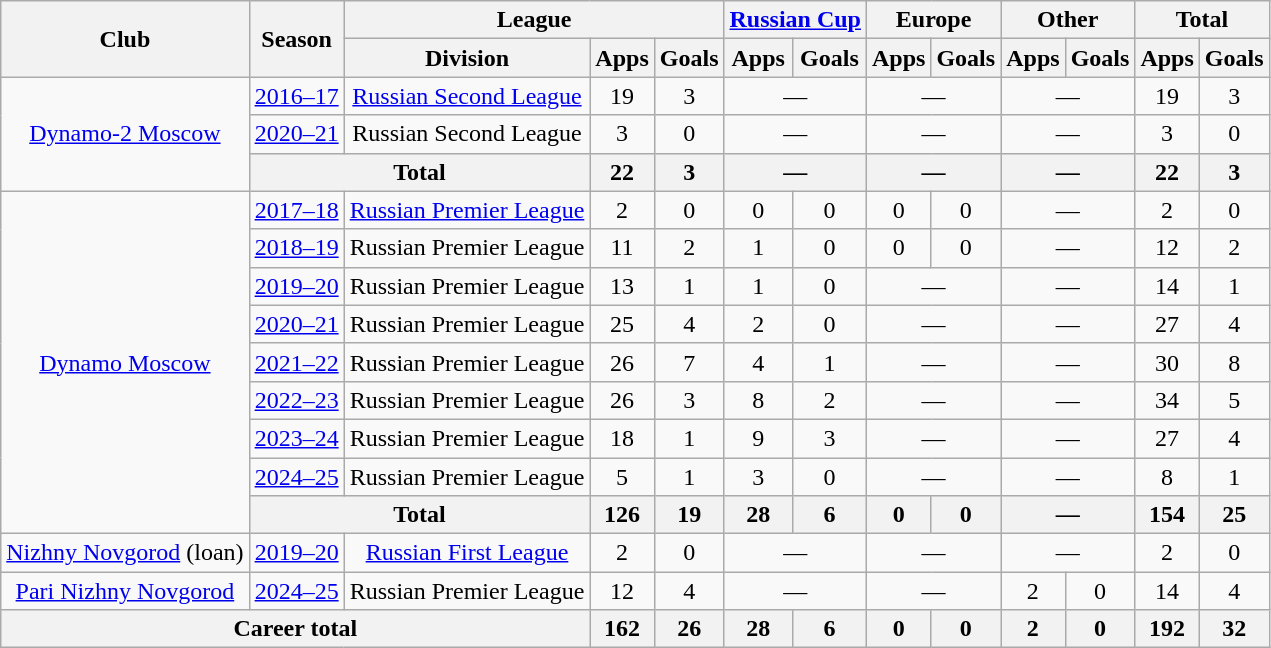<table class="wikitable" style="text-align: center;">
<tr>
<th rowspan=2>Club</th>
<th rowspan=2>Season</th>
<th colspan=3>League</th>
<th colspan=2><a href='#'>Russian Cup</a></th>
<th colspan=2>Europe</th>
<th colspan=2>Other</th>
<th colspan=2>Total</th>
</tr>
<tr>
<th>Division</th>
<th>Apps</th>
<th>Goals</th>
<th>Apps</th>
<th>Goals</th>
<th>Apps</th>
<th>Goals</th>
<th>Apps</th>
<th>Goals</th>
<th>Apps</th>
<th>Goals</th>
</tr>
<tr>
<td rowspan="3"><a href='#'>Dynamo-2 Moscow</a></td>
<td><a href='#'>2016–17</a></td>
<td><a href='#'>Russian Second League</a></td>
<td>19</td>
<td>3</td>
<td colspan="2">—</td>
<td colspan="2">—</td>
<td colspan="2">—</td>
<td>19</td>
<td>3</td>
</tr>
<tr>
<td><a href='#'>2020–21</a></td>
<td>Russian Second League</td>
<td>3</td>
<td>0</td>
<td colspan="2">—</td>
<td colspan="2">—</td>
<td colspan="2">—</td>
<td>3</td>
<td>0</td>
</tr>
<tr>
<th colspan="2">Total</th>
<th>22</th>
<th>3</th>
<th colspan=2>—</th>
<th colspan=2>—</th>
<th colspan=2>—</th>
<th>22</th>
<th>3</th>
</tr>
<tr>
<td rowspan="9"><a href='#'>Dynamo Moscow</a></td>
<td><a href='#'>2017–18</a></td>
<td><a href='#'>Russian Premier League</a></td>
<td>2</td>
<td>0</td>
<td>0</td>
<td>0</td>
<td>0</td>
<td>0</td>
<td colspan="2">—</td>
<td>2</td>
<td>0</td>
</tr>
<tr>
<td><a href='#'>2018–19</a></td>
<td>Russian Premier League</td>
<td>11</td>
<td>2</td>
<td>1</td>
<td>0</td>
<td>0</td>
<td>0</td>
<td colspan="2">—</td>
<td>12</td>
<td>2</td>
</tr>
<tr>
<td><a href='#'>2019–20</a></td>
<td>Russian Premier League</td>
<td>13</td>
<td>1</td>
<td>1</td>
<td>0</td>
<td colspan="2">—</td>
<td colspan="2">—</td>
<td>14</td>
<td>1</td>
</tr>
<tr>
<td><a href='#'>2020–21</a></td>
<td>Russian Premier League</td>
<td>25</td>
<td>4</td>
<td>2</td>
<td>0</td>
<td colspan="2">—</td>
<td colspan="2">—</td>
<td>27</td>
<td>4</td>
</tr>
<tr>
<td><a href='#'>2021–22</a></td>
<td>Russian Premier League</td>
<td>26</td>
<td>7</td>
<td>4</td>
<td>1</td>
<td colspan="2">—</td>
<td colspan="2">—</td>
<td>30</td>
<td>8</td>
</tr>
<tr>
<td><a href='#'>2022–23</a></td>
<td>Russian Premier League</td>
<td>26</td>
<td>3</td>
<td>8</td>
<td>2</td>
<td colspan="2">—</td>
<td colspan="2">—</td>
<td>34</td>
<td>5</td>
</tr>
<tr>
<td><a href='#'>2023–24</a></td>
<td>Russian Premier League</td>
<td>18</td>
<td>1</td>
<td>9</td>
<td>3</td>
<td colspan="2">—</td>
<td colspan="2">—</td>
<td>27</td>
<td>4</td>
</tr>
<tr>
<td><a href='#'>2024–25</a></td>
<td>Russian Premier League</td>
<td>5</td>
<td>1</td>
<td>3</td>
<td>0</td>
<td colspan="2">—</td>
<td colspan="2">—</td>
<td>8</td>
<td>1</td>
</tr>
<tr>
<th colspan=2>Total</th>
<th>126</th>
<th>19</th>
<th>28</th>
<th>6</th>
<th>0</th>
<th>0</th>
<th colspan=2>—</th>
<th>154</th>
<th>25</th>
</tr>
<tr>
<td><a href='#'>Nizhny Novgorod</a> (loan)</td>
<td><a href='#'>2019–20</a></td>
<td><a href='#'>Russian First League</a></td>
<td>2</td>
<td>0</td>
<td colspan="2">—</td>
<td colspan="2">—</td>
<td colspan="2">—</td>
<td>2</td>
<td>0</td>
</tr>
<tr>
<td><a href='#'>Pari Nizhny Novgorod</a></td>
<td><a href='#'>2024–25</a></td>
<td>Russian Premier League</td>
<td>12</td>
<td>4</td>
<td colspan="2">—</td>
<td colspan="2">—</td>
<td>2</td>
<td>0</td>
<td>14</td>
<td>4</td>
</tr>
<tr>
<th colspan="3">Career total</th>
<th>162</th>
<th>26</th>
<th>28</th>
<th>6</th>
<th>0</th>
<th>0</th>
<th>2</th>
<th>0</th>
<th>192</th>
<th>32</th>
</tr>
</table>
